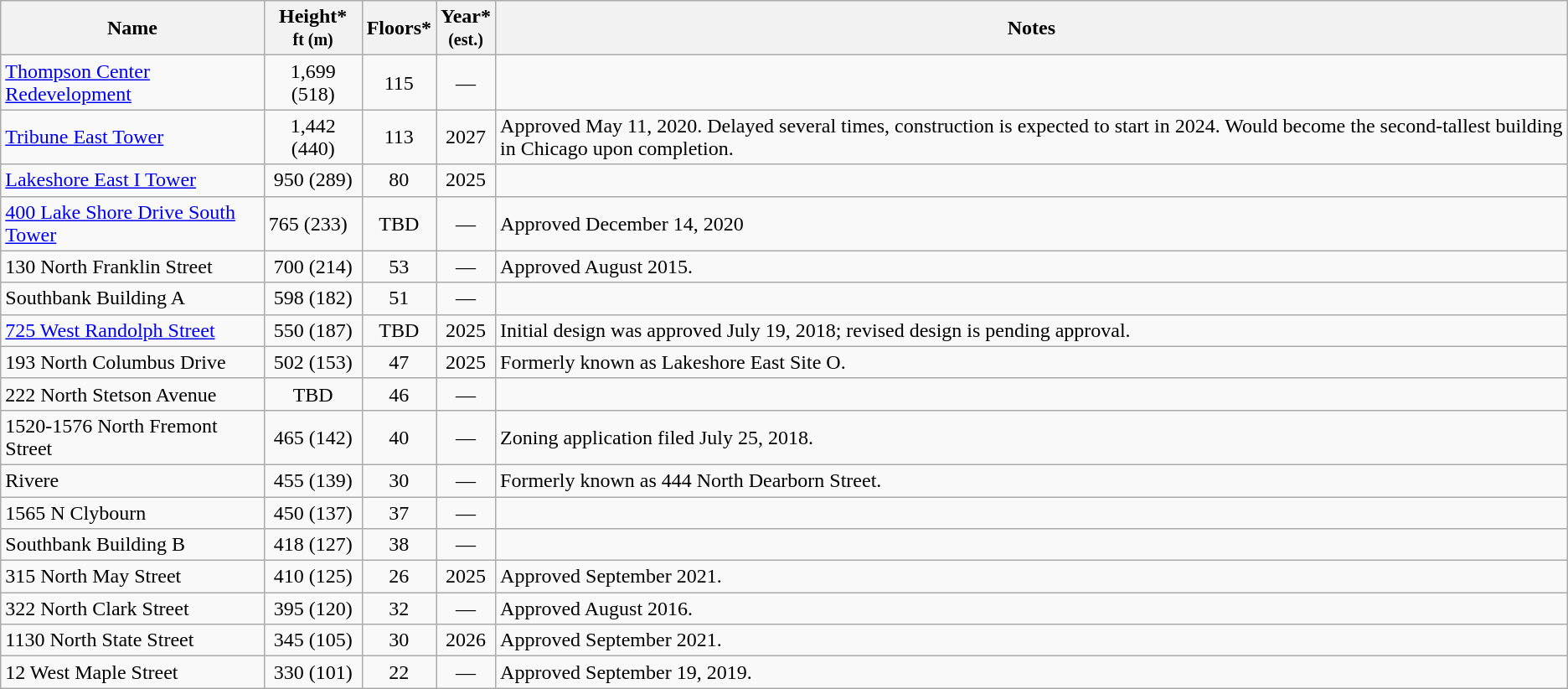<table class="wikitable sortable">
<tr>
<th>Name</th>
<th>Height*<br><small>ft (m)</small></th>
<th>Floors*</th>
<th>Year*<br><small>(est.)</small></th>
<th class="unsortable">Notes</th>
</tr>
<tr>
<td><a href='#'>Thompson Center Redevelopment</a></td>
<td align="center">1,699 (518)</td>
<td align="center">115</td>
<td align="center">—</td>
<td></td>
</tr>
<tr>
<td><a href='#'>Tribune East Tower</a></td>
<td align="center">1,442 (440)</td>
<td align="center">113</td>
<td align="center">2027</td>
<td>Approved May 11, 2020. Delayed several times, construction  is expected to start in 2024. Would become the second-tallest building in Chicago upon completion.</td>
</tr>
<tr>
<td><a href='#'>Lakeshore East I Tower</a></td>
<td align="center">950 (289)</td>
<td align="center">80</td>
<td align="center">2025</td>
<td></td>
</tr>
<tr>
<td><a href='#'>400 Lake Shore Drive South Tower</a></td>
<td>765 (233)</td>
<td align="center">TBD</td>
<td align="center">—</td>
<td>Approved December 14, 2020 </td>
</tr>
<tr>
<td>130 North Franklin Street</td>
<td align="center">700 (214)</td>
<td align="center">53</td>
<td align="center">—</td>
<td>Approved August 2015.</td>
</tr>
<tr>
<td>Southbank Building A</td>
<td align="center">598 (182)</td>
<td align="center">51</td>
<td align="center">—</td>
<td></td>
</tr>
<tr>
<td><a href='#'>725 West Randolph Street</a></td>
<td align="center">550 (187)</td>
<td align="center">TBD</td>
<td align="center">2025</td>
<td>Initial design was approved July 19, 2018; revised design is pending approval.</td>
</tr>
<tr>
<td>193 North Columbus Drive</td>
<td align="center">502 (153)</td>
<td align="center">47</td>
<td align="center">2025</td>
<td>Formerly known as Lakeshore East Site O.</td>
</tr>
<tr>
<td>222 North Stetson Avenue</td>
<td align="center">TBD</td>
<td align="center">46</td>
<td align="center">—</td>
<td></td>
</tr>
<tr>
<td>1520-1576 North Fremont Street</td>
<td align="center">465 (142)</td>
<td align="center">40</td>
<td align="center">—</td>
<td>Zoning application filed July 25, 2018.</td>
</tr>
<tr>
<td>Rivere</td>
<td align="center">455 (139)</td>
<td align="center">30</td>
<td align="center">—</td>
<td>Formerly known as 444 North Dearborn Street.</td>
</tr>
<tr>
<td>1565 N Clybourn</td>
<td align="center">450 (137)</td>
<td align="center">37</td>
<td align="center">—</td>
<td></td>
</tr>
<tr>
<td>Southbank Building B</td>
<td align="center">418 (127)</td>
<td align="center">38</td>
<td align="center">—</td>
<td></td>
</tr>
<tr>
<td>315 North May Street</td>
<td align="center">410 (125)</td>
<td align="center">26</td>
<td align="center">2025</td>
<td>Approved September 2021.</td>
</tr>
<tr>
<td>322 North Clark Street</td>
<td align="center">395 (120)</td>
<td align="center">32</td>
<td align="center">—</td>
<td>Approved August 2016.</td>
</tr>
<tr>
<td>1130 North State Street</td>
<td align="center">345 (105)</td>
<td align="center">30</td>
<td align="center">2026</td>
<td>Approved September 2021.</td>
</tr>
<tr>
<td>12 West Maple Street</td>
<td align="center">330 (101)</td>
<td align="center">22</td>
<td align="center">—</td>
<td>Approved September 19, 2019.</td>
</tr>
</table>
